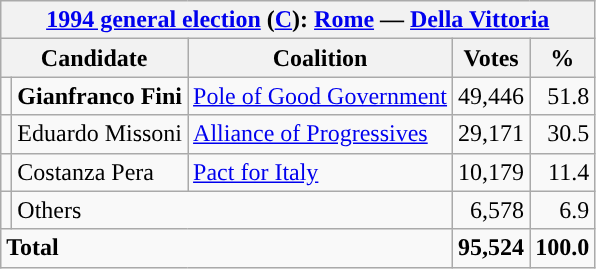<table class=wikitable style=text-align:right>
<tr>
<th colspan=5><a href='#'>1994 general election</a> (<a href='#'>C</a>): <a href='#'>Rome</a> — <a href='#'>Della Vittoria</a></th>
</tr>
<tr>
<th colspan=2>Candidate</th>
<th>Coalition</th>
<th>Votes</th>
<th>%</th>
</tr>
<tr>
<td></td>
<td align=left><strong>Gianfranco Fini</strong></td>
<td align=left><a href='#'>Pole of Good Government</a></td>
<td>49,446</td>
<td>51.8</td>
</tr>
<tr>
<td></td>
<td align=left>Eduardo Missoni</td>
<td align=left><a href='#'>Alliance of Progressives</a></td>
<td>29,171</td>
<td>30.5</td>
</tr>
<tr>
<td></td>
<td align=left>Costanza Pera</td>
<td align=left><a href='#'>Pact for Italy</a></td>
<td>10,179</td>
<td>11.4</td>
</tr>
<tr>
<td></td>
<td align=left colspan=2>Others</td>
<td>6,578</td>
<td>6.9</td>
</tr>
<tr>
<td align=left colspan=3><strong>Total</strong></td>
<td><strong>95,524</strong></td>
<td><strong>100.0</strong></td>
</tr>
</table>
